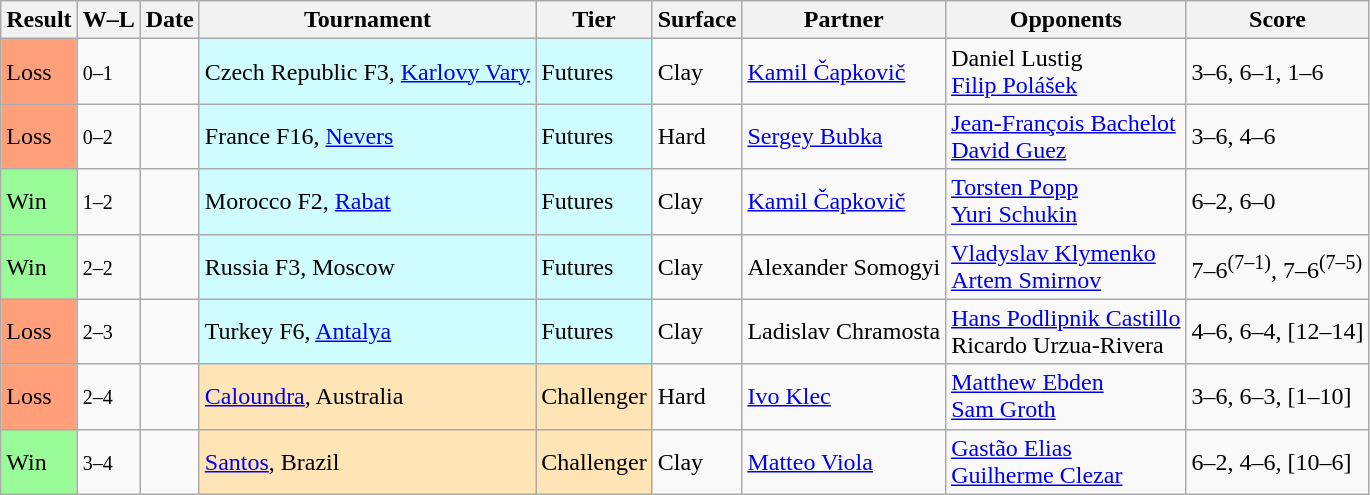<table class="sortable wikitable">
<tr>
<th>Result</th>
<th class="unsortable">W–L</th>
<th>Date</th>
<th>Tournament</th>
<th>Tier</th>
<th>Surface</th>
<th>Partner</th>
<th>Opponents</th>
<th class="unsortable">Score</th>
</tr>
<tr>
<td style="background:#ffa07a;">Loss</td>
<td><small>0–1</small></td>
<td></td>
<td style="background:#cffcff;">Czech Republic F3, <a href='#'>Karlovy Vary</a></td>
<td style="background:#cffcff;">Futures</td>
<td>Clay</td>
<td> <a href='#'>Kamil Čapkovič</a></td>
<td> Daniel Lustig <br>  <a href='#'>Filip Polášek</a></td>
<td>3–6, 6–1, 1–6</td>
</tr>
<tr>
<td style="background:#ffa07a;">Loss</td>
<td><small>0–2</small></td>
<td></td>
<td style="background:#cffcff;">France F16, <a href='#'>Nevers</a></td>
<td style="background:#cffcff;">Futures</td>
<td>Hard</td>
<td> <a href='#'>Sergey Bubka</a></td>
<td> <a href='#'>Jean-François Bachelot</a> <br>  <a href='#'>David Guez</a></td>
<td>3–6, 4–6</td>
</tr>
<tr>
<td style="background:#98fb98;">Win</td>
<td><small>1–2</small></td>
<td></td>
<td style="background:#cffcff;">Morocco F2, <a href='#'>Rabat</a></td>
<td style="background:#cffcff;">Futures</td>
<td>Clay</td>
<td> <a href='#'>Kamil Čapkovič</a></td>
<td> <a href='#'>Torsten Popp</a> <br>  <a href='#'>Yuri Schukin</a></td>
<td>6–2, 6–0</td>
</tr>
<tr>
<td style="background:#98fb98;">Win</td>
<td><small>2–2</small></td>
<td></td>
<td style="background:#cffcff;">Russia F3, Moscow</td>
<td style="background:#cffcff;">Futures</td>
<td>Clay</td>
<td> Alexander Somogyi</td>
<td> <a href='#'>Vladyslav Klymenko</a> <br>  <a href='#'>Artem Smirnov</a></td>
<td>7–6<sup>(7–1)</sup>, 7–6<sup>(7–5)</sup></td>
</tr>
<tr>
<td style="background:#ffa07a;">Loss</td>
<td><small>2–3</small></td>
<td></td>
<td style="background:#cffcff;">Turkey F6, <a href='#'>Antalya</a></td>
<td style="background:#cffcff;">Futures</td>
<td>Clay</td>
<td> Ladislav Chramosta</td>
<td> <a href='#'>Hans Podlipnik Castillo</a> <br>  Ricardo Urzua-Rivera</td>
<td>4–6, 6–4, [12–14]</td>
</tr>
<tr>
<td style="background:#ffa07a;">Loss</td>
<td><small>2–4</small></td>
<td></td>
<td style="background:moccasin;"><a href='#'>Caloundra</a>, Australia</td>
<td style="background:moccasin;">Challenger</td>
<td>Hard</td>
<td> <a href='#'>Ivo Klec</a></td>
<td> <a href='#'>Matthew Ebden</a> <br>  <a href='#'>Sam Groth</a></td>
<td>3–6, 6–3, [1–10]</td>
</tr>
<tr>
<td style="background:#98fb98;">Win</td>
<td><small>3–4</small></td>
<td></td>
<td style="background:moccasin;"><a href='#'>Santos</a>, Brazil</td>
<td style="background:moccasin;">Challenger</td>
<td>Clay</td>
<td> <a href='#'>Matteo Viola</a></td>
<td> <a href='#'>Gastão Elias</a> <br>  <a href='#'>Guilherme Clezar</a></td>
<td>6–2, 4–6, [10–6]</td>
</tr>
</table>
